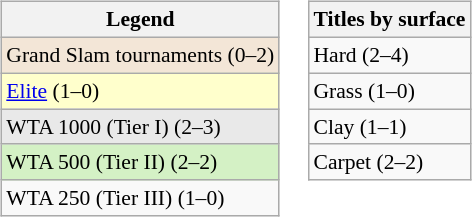<table>
<tr valign=top>
<td><br><table class=wikitable style="font-size:90%">
<tr>
<th>Legend</th>
</tr>
<tr>
<td style="background:#f3e6d7;">Grand Slam tournaments (0–2)</td>
</tr>
<tr>
<td style="background:#ffc;"><a href='#'>Elite</a> (1–0)</td>
</tr>
<tr>
<td style="background:#e9e9e9;">WTA 1000 (Tier I) (2–3)</td>
</tr>
<tr>
<td style="background:#d4f1c5;">WTA 500 (Tier II) (2–2)</td>
</tr>
<tr>
<td>WTA 250 (Tier III) (1–0)</td>
</tr>
</table>
</td>
<td><br><table class=wikitable style="font-size:90%">
<tr>
<th>Titles by surface</th>
</tr>
<tr>
<td>Hard (2–4)</td>
</tr>
<tr>
<td>Grass (1–0)</td>
</tr>
<tr>
<td>Clay (1–1)</td>
</tr>
<tr>
<td>Carpet (2–2)</td>
</tr>
</table>
</td>
</tr>
</table>
